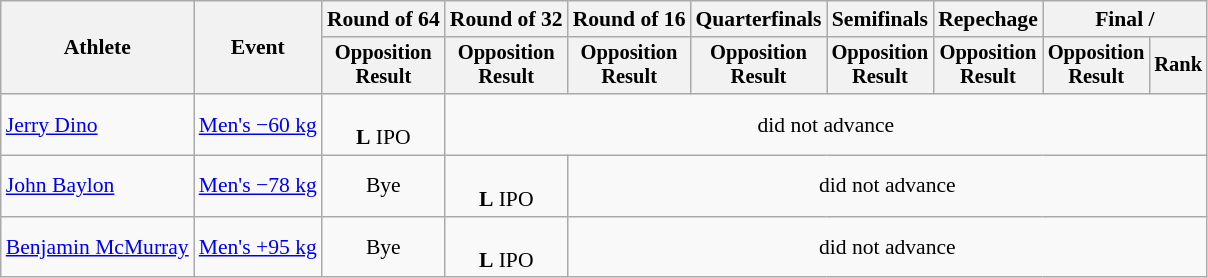<table class="wikitable" style="font-size:90%">
<tr>
<th rowspan=2>Athlete</th>
<th rowspan=2>Event</th>
<th>Round of 64</th>
<th>Round of 32</th>
<th>Round of 16</th>
<th>Quarterfinals</th>
<th>Semifinals</th>
<th>Repechage</th>
<th colspan=2>Final / </th>
</tr>
<tr style="font-size:95%">
<th>Opposition<br>Result</th>
<th>Opposition<br>Result</th>
<th>Opposition<br>Result</th>
<th>Opposition<br>Result</th>
<th>Opposition<br>Result</th>
<th>Opposition<br>Result</th>
<th>Opposition<br>Result</th>
<th>Rank</th>
</tr>
<tr align=center>
<td align=left><a href='#'>Jerry Dino</a></td>
<td align=left><a href='#'>Men's −60 kg</a></td>
<td><br><strong>L</strong> IPO</td>
<td colspan=7>did not advance</td>
</tr>
<tr align=center>
<td align=left><a href='#'>John Baylon</a></td>
<td align=left><a href='#'>Men's −78 kg</a></td>
<td>Bye</td>
<td><br><strong>L</strong> IPO</td>
<td colspan=6>did not advance</td>
</tr>
<tr align=center>
<td align=left><a href='#'>Benjamin McMurray</a></td>
<td align=left><a href='#'>Men's +95 kg</a></td>
<td>Bye</td>
<td><br><strong>L</strong> IPO</td>
<td colspan=6>did not advance</td>
</tr>
</table>
